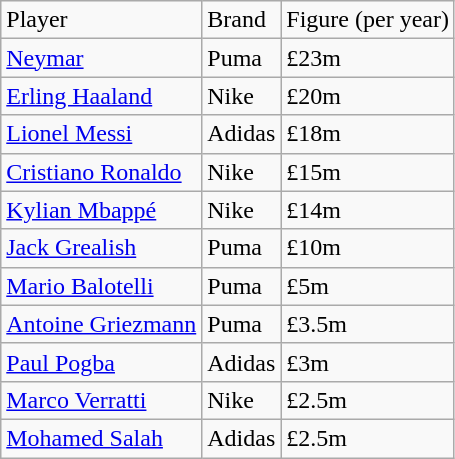<table class="wikitable">
<tr>
<td>Player</td>
<td>Brand</td>
<td>Figure (per year)</td>
</tr>
<tr>
<td><a href='#'>Neymar</a></td>
<td>Puma</td>
<td>£23m</td>
</tr>
<tr>
<td><a href='#'>Erling Haaland</a></td>
<td>Nike</td>
<td>£20m</td>
</tr>
<tr>
<td><a href='#'>Lionel Messi</a></td>
<td>Adidas</td>
<td>£18m</td>
</tr>
<tr>
<td><a href='#'>Cristiano Ronaldo</a></td>
<td>Nike</td>
<td>£15m</td>
</tr>
<tr>
<td><a href='#'>Kylian Mbappé</a></td>
<td>Nike</td>
<td>£14m</td>
</tr>
<tr>
<td><a href='#'>Jack Grealish</a></td>
<td>Puma</td>
<td>£10m</td>
</tr>
<tr>
<td><a href='#'>Mario Balotelli</a></td>
<td>Puma</td>
<td>£5m</td>
</tr>
<tr>
<td><a href='#'>Antoine Griezmann</a></td>
<td>Puma</td>
<td>£3.5m</td>
</tr>
<tr>
<td><a href='#'>Paul Pogba</a></td>
<td>Adidas</td>
<td>£3m</td>
</tr>
<tr>
<td><a href='#'>Marco Verratti</a></td>
<td>Nike</td>
<td>£2.5m</td>
</tr>
<tr>
<td><a href='#'>Mohamed Salah</a></td>
<td>Adidas</td>
<td>£2.5m</td>
</tr>
</table>
